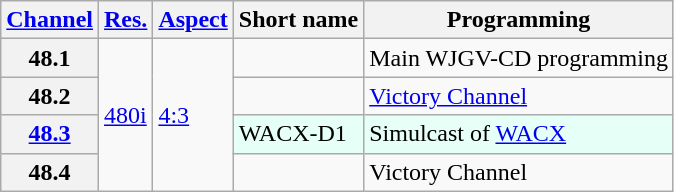<table class="wikitable">
<tr>
<th><a href='#'>Channel</a></th>
<th><a href='#'>Res.</a></th>
<th><a href='#'>Aspect</a></th>
<th>Short name</th>
<th>Programming</th>
</tr>
<tr>
<th scope = "row">48.1</th>
<td rowspan=4><a href='#'>480i</a></td>
<td rowspan=4><a href='#'>4:3</a></td>
<td></td>
<td>Main WJGV-CD programming</td>
</tr>
<tr>
<th scope = "row">48.2</th>
<td></td>
<td><a href='#'>Victory Channel</a></td>
</tr>
<tr style="background-color: #E6FFF7;">
<th scope = "row"><a href='#'>48.3</a></th>
<td>WACX-D1</td>
<td>Simulcast of <a href='#'>WACX</a></td>
</tr>
<tr>
<th scope = "row">48.4</th>
<td></td>
<td>Victory Channel</td>
</tr>
</table>
